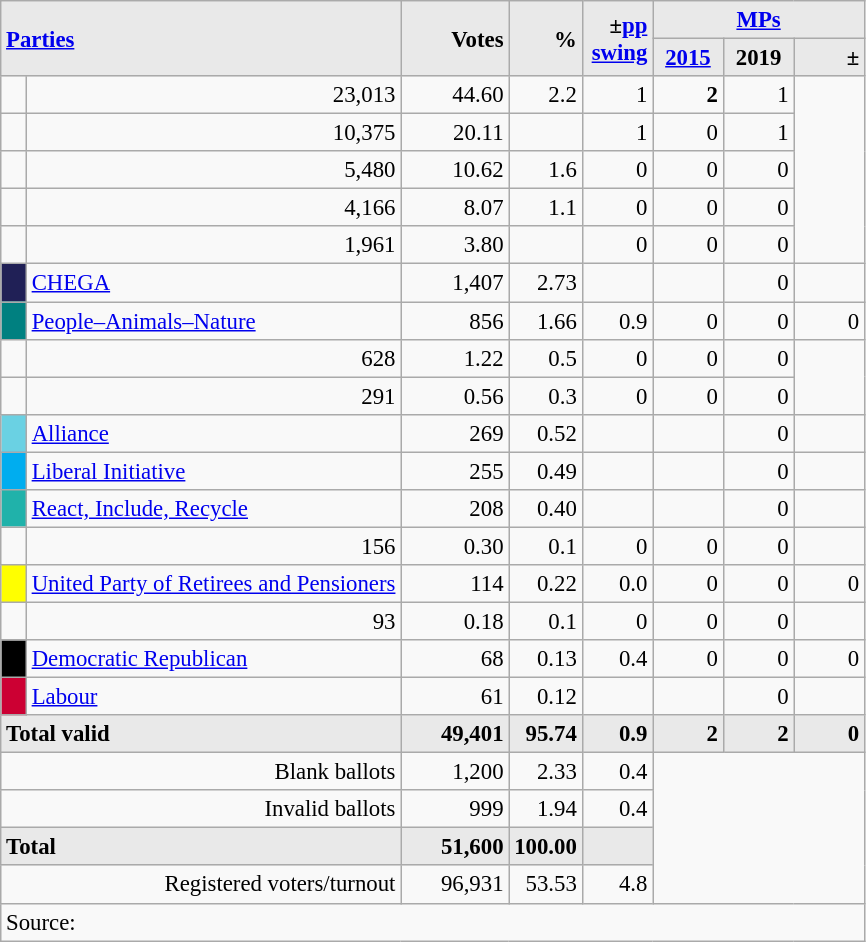<table class="wikitable" style="text-align:right; font-size:95%;">
<tr>
<th rowspan="2" colspan="2" style="background:#e9e9e9; text-align:left;" alignleft><a href='#'>Parties</a></th>
<th rowspan="2" style="background:#e9e9e9; text-align:right;">Votes</th>
<th rowspan="2" style="background:#e9e9e9; text-align:right;">%</th>
<th rowspan="2" style="background:#e9e9e9; text-align:right;">±<a href='#'>pp</a> <a href='#'>swing</a></th>
<th colspan="3" style="background:#e9e9e9; text-align:center;"><a href='#'>MPs</a></th>
</tr>
<tr style="background-color:#E9E9E9">
<th style="background-color:#E9E9E9;text-align:center;"><a href='#'>2015</a></th>
<th style="background-color:#E9E9E9;text-align:center;">2019</th>
<th style="background:#e9e9e9; text-align:right;">±</th>
</tr>
<tr>
<td></td>
<td>23,013</td>
<td>44.60</td>
<td>2.2</td>
<td>1</td>
<td><strong>2</strong></td>
<td>1</td>
</tr>
<tr>
<td></td>
<td>10,375</td>
<td>20.11</td>
<td></td>
<td>1</td>
<td>0</td>
<td>1</td>
</tr>
<tr>
<td></td>
<td>5,480</td>
<td>10.62</td>
<td>1.6</td>
<td>0</td>
<td>0</td>
<td>0</td>
</tr>
<tr>
<td></td>
<td>4,166</td>
<td>8.07</td>
<td>1.1</td>
<td>0</td>
<td>0</td>
<td>0</td>
</tr>
<tr>
<td></td>
<td>1,961</td>
<td>3.80</td>
<td></td>
<td>0</td>
<td>0</td>
<td>0</td>
</tr>
<tr>
<td style="width: 10px" bgcolor="#202056" align="center"></td>
<td align="left"><a href='#'>CHEGA</a></td>
<td>1,407</td>
<td>2.73</td>
<td></td>
<td></td>
<td>0</td>
<td></td>
</tr>
<tr>
<td style="width: 10px" bgcolor="teal" align="center"></td>
<td align="left"><a href='#'>People–Animals–Nature</a></td>
<td>856</td>
<td>1.66</td>
<td>0.9</td>
<td>0</td>
<td>0</td>
<td>0</td>
</tr>
<tr>
<td></td>
<td>628</td>
<td>1.22</td>
<td>0.5</td>
<td>0</td>
<td>0</td>
<td>0</td>
</tr>
<tr>
<td></td>
<td>291</td>
<td>0.56</td>
<td>0.3</td>
<td>0</td>
<td>0</td>
<td>0</td>
</tr>
<tr>
<td style="width: 10px" bgcolor="#6AD1E3" align="center"></td>
<td align="left"><a href='#'>Alliance</a></td>
<td>269</td>
<td>0.52</td>
<td></td>
<td></td>
<td>0</td>
<td></td>
</tr>
<tr>
<td style="width: 10px" bgcolor="#00ADEF" align="center"></td>
<td align="left"><a href='#'>Liberal Initiative</a></td>
<td>255</td>
<td>0.49</td>
<td></td>
<td></td>
<td>0</td>
<td></td>
</tr>
<tr>
<td style="width: 10px" bgcolor=LightSeaGreen align="center"></td>
<td align=left><a href='#'>React, Include, Recycle</a></td>
<td>208</td>
<td>0.40</td>
<td></td>
<td></td>
<td>0</td>
<td></td>
</tr>
<tr>
<td></td>
<td>156</td>
<td>0.30</td>
<td>0.1</td>
<td>0</td>
<td>0</td>
<td>0</td>
</tr>
<tr>
<td style="width: 10px" bgcolor=yellow align="center"></td>
<td align=left><a href='#'>United Party of Retirees and Pensioners</a></td>
<td>114</td>
<td>0.22</td>
<td>0.0</td>
<td>0</td>
<td>0</td>
<td>0</td>
</tr>
<tr>
<td></td>
<td>93</td>
<td>0.18</td>
<td>0.1</td>
<td>0</td>
<td>0</td>
<td>0</td>
</tr>
<tr>
<td style="width: 10px" bgcolor=black align="center"></td>
<td align=left><a href='#'>Democratic Republican</a></td>
<td>68</td>
<td>0.13</td>
<td>0.4</td>
<td>0</td>
<td>0</td>
<td>0</td>
</tr>
<tr>
<td style="width: 10px" bgcolor=#CC0033 align="center"></td>
<td align=left><a href='#'>Labour</a></td>
<td>61</td>
<td>0.12</td>
<td></td>
<td></td>
<td>0</td>
<td></td>
</tr>
<tr>
<td colspan=2 align=left style="background-color:#E9E9E9"><strong>Total valid</strong></td>
<td width="65" align="right" style="background-color:#E9E9E9"><strong>49,401</strong></td>
<td width="40" align="right" style="background-color:#E9E9E9"><strong>95.74</strong></td>
<td width="40" align="right" style="background-color:#E9E9E9"><strong>0.9</strong></td>
<td width="40" align="right" style="background-color:#E9E9E9"><strong>2</strong></td>
<td width="40" align="right" style="background-color:#E9E9E9"><strong>2</strong></td>
<td width="40" align="right" style="background-color:#E9E9E9"><strong>0</strong></td>
</tr>
<tr>
<td colspan=2>Blank ballots</td>
<td>1,200</td>
<td>2.33</td>
<td>0.4</td>
<td colspan=4 rowspan=4></td>
</tr>
<tr>
<td colspan=2>Invalid ballots</td>
<td>999</td>
<td>1.94</td>
<td>0.4</td>
</tr>
<tr>
<td colspan=2 width="259" align=left style="background-color:#E9E9E9"><strong>Total</strong></td>
<td width="50" align="right" style="background-color:#E9E9E9"><strong>51,600</strong></td>
<td width="40" align="right" style="background-color:#E9E9E9"><strong>100.00</strong></td>
<td width="40" align="right" style="background-color:#E9E9E9"></td>
</tr>
<tr>
<td colspan=2>Registered voters/turnout</td>
<td>96,931</td>
<td>53.53</td>
<td>4.8</td>
</tr>
<tr>
<td colspan=11 align=left>Source: </td>
</tr>
</table>
